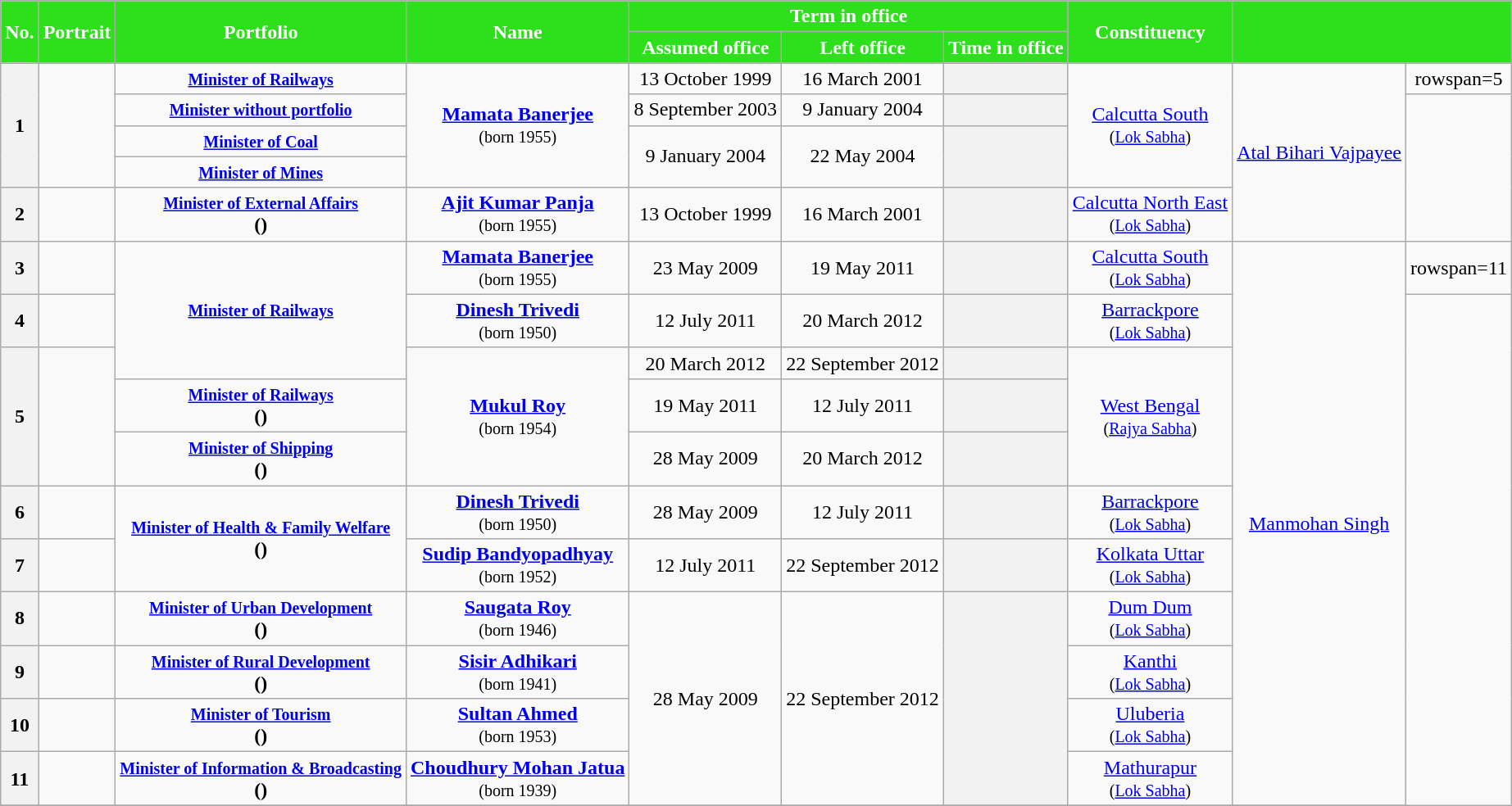<table class="wikitable sortable" style="text-align:center;">
<tr>
<th rowspan=2 style="background-color:#2EDF1C;color:white">No.</th>
<th rowspan=2 style="background-color:#2EDF1C;color:white">Portrait</th>
<th rowspan=2 style="background-color:#2EDF1C;color:white">Portfolio</th>
<th rowspan=2 style="background-color:#2EDF1C;color:white">Name<br></th>
<th colspan=3 style="background-color:#2EDF1C;color:white">Term in office</th>
<th rowspan=2 style="background-color:#2EDF1C;color:white">Constituency<br></th>
<th rowspan=2 colspan=2 style="background-color:#2EDF1C;color:white"><a href='#'></a></th>
</tr>
<tr>
<th style="background-color:#2EDF1C;color:white">Assumed office</th>
<th style="background-color:#2EDF1C;color:white">Left office</th>
<th style="background-color:#2EDF1C;color:white">Time in office</th>
</tr>
<tr>
<th rowspan="4">1</th>
<td rowspan="4"></td>
<td><strong><small><a href='#'>Minister of Railways</a></small></strong></td>
<td rowspan="4"><strong><a href='#'>Mamata Banerjee</a></strong><br><small>(born 1955)</small></td>
<td>13 October 1999</td>
<td>16 March 2001</td>
<th><strong></strong></th>
<td rowspan="4"><a href='#'>Calcutta South</a><br><small>(<a href='#'>Lok Sabha</a>)</small></td>
<td rowspan=5><a href='#'>Atal Bihari Vajpayee</a></td>
<td>rowspan=5 </td>
</tr>
<tr>
<td><strong><small><a href='#'>Minister without portfolio</a></small></strong></td>
<td>8 September 2003</td>
<td>9 January 2004</td>
<th><strong></strong></th>
</tr>
<tr>
<td><strong><small><a href='#'>Minister of Coal</a></small></strong></td>
<td rowspan="2">9 January 2004</td>
<td rowspan="2">22 May 2004</td>
<th rowspan="2"><strong></strong></th>
</tr>
<tr>
<td><strong><small><a href='#'>Minister of Mines</a></small></strong></td>
</tr>
<tr>
<th>2</th>
<td></td>
<td><strong><small><a href='#'>Minister of External Affairs</a></small></strong><br><strong>()</strong></td>
<td><strong><a href='#'>Ajit Kumar Panja</a></strong><br><small>(born 1955)</small></td>
<td>13 October 1999</td>
<td>16 March 2001</td>
<th><strong></strong></th>
<td><a href='#'>Calcutta North East</a><br><small>(<a href='#'>Lok Sabha</a>)</small></td>
</tr>
<tr>
<th>3</th>
<td></td>
<td rowspan="3"><strong><small><a href='#'>Minister of Railways</a></small></strong></td>
<td><strong><a href='#'>Mamata Banerjee</a></strong><br><small>(born 1955)</small></td>
<td>23 May 2009</td>
<td>19 May 2011<br></td>
<th><strong></strong></th>
<td><a href='#'>Calcutta South</a><br><small>(<a href='#'>Lok Sabha</a>)</small></td>
<td rowspan=11><a href='#'>Manmohan Singh</a></td>
<td>rowspan=11 </td>
</tr>
<tr>
<th>4</th>
<td></td>
<td><strong><a href='#'>Dinesh Trivedi</a></strong><br><small>(born 1950)</small></td>
<td>12 July 2011</td>
<td>20 March 2012</td>
<th><strong></strong></th>
<td><a href='#'>Barrackpore</a><br><small>(<a href='#'>Lok Sabha</a>)</small></td>
</tr>
<tr>
<th rowspan="3">5</th>
<td rowspan="3"></td>
<td rowspan="3"><strong><a href='#'>Mukul Roy</a></strong><br><small>(born 1954)</small></td>
<td>20 March 2012</td>
<td>22 September 2012</td>
<th><strong></strong></th>
<td rowspan="3"><a href='#'>West Bengal</a><br><small>(<a href='#'>Rajya Sabha</a>)</small></td>
</tr>
<tr>
<td><strong><small><a href='#'>Minister of Railways</a></small></strong><br><strong>()</strong></td>
<td>19 May 2011</td>
<td>12 July 2011</td>
<th><strong></strong></th>
</tr>
<tr>
<td><strong><small><a href='#'>Minister of Shipping</a></small></strong><br><strong>()</strong></td>
<td>28 May 2009</td>
<td>20 March 2012</td>
<th><strong></strong></th>
</tr>
<tr>
<th>6</th>
<td></td>
<td rowspan="2"><small><strong><a href='#'>Minister of Health & Family Welfare</a></strong></small><br><strong>()</strong></td>
<td><strong><a href='#'>Dinesh Trivedi</a></strong><br><small>(born 1950)</small></td>
<td>28 May 2009</td>
<td>12 July 2011</td>
<th><strong></strong></th>
<td><a href='#'>Barrackpore</a><br><small>(<a href='#'>Lok Sabha</a>)</small></td>
</tr>
<tr>
<th>7</th>
<td></td>
<td><strong><a href='#'>Sudip Bandyopadhyay</a></strong><br><small>(born 1952)</small></td>
<td>12 July 2011</td>
<td>22 September 2012</td>
<th><strong></strong></th>
<td><a href='#'>Kolkata Uttar</a><br><small>(<a href='#'>Lok Sabha</a>)</small></td>
</tr>
<tr>
<th>8</th>
<td></td>
<td><strong><small><a href='#'>Minister of Urban Development</a></small></strong><br><strong>()</strong></td>
<td><strong><a href='#'>Saugata Roy</a></strong><br><small>(born 1946)</small></td>
<td rowspan="4">28 May 2009</td>
<td rowspan="4">22 September 2012<br></td>
<th rowspan="4"><strong></strong></th>
<td><a href='#'>Dum Dum</a><br><small>(<a href='#'>Lok Sabha</a>)</small></td>
</tr>
<tr>
<th>9</th>
<td></td>
<td><strong><small><a href='#'>Minister of Rural Development</a></small></strong><br><strong>()</strong></td>
<td><strong><a href='#'>Sisir Adhikari</a></strong><br><small>(born 1941)</small></td>
<td><a href='#'>Kanthi</a><br><small>(<a href='#'>Lok Sabha</a>)</small></td>
</tr>
<tr>
<th>10</th>
<td></td>
<td><strong><small><a href='#'>Minister of Tourism</a></small></strong><br><strong>()</strong></td>
<td><strong><a href='#'>Sultan Ahmed</a></strong><br><small>(born 1953)</small></td>
<td><a href='#'>Uluberia</a><br><small>(<a href='#'>Lok Sabha</a>)</small></td>
</tr>
<tr>
<th>11</th>
<td></td>
<td><strong><small><a href='#'>Minister of Information & Broadcasting</a></small></strong><br><strong>()</strong></td>
<td><strong><a href='#'>Choudhury Mohan Jatua</a></strong><br><small>(born 1939)</small></td>
<td><a href='#'>Mathurapur</a><br><small>(<a href='#'>Lok Sabha</a>)</small></td>
</tr>
<tr>
</tr>
</table>
